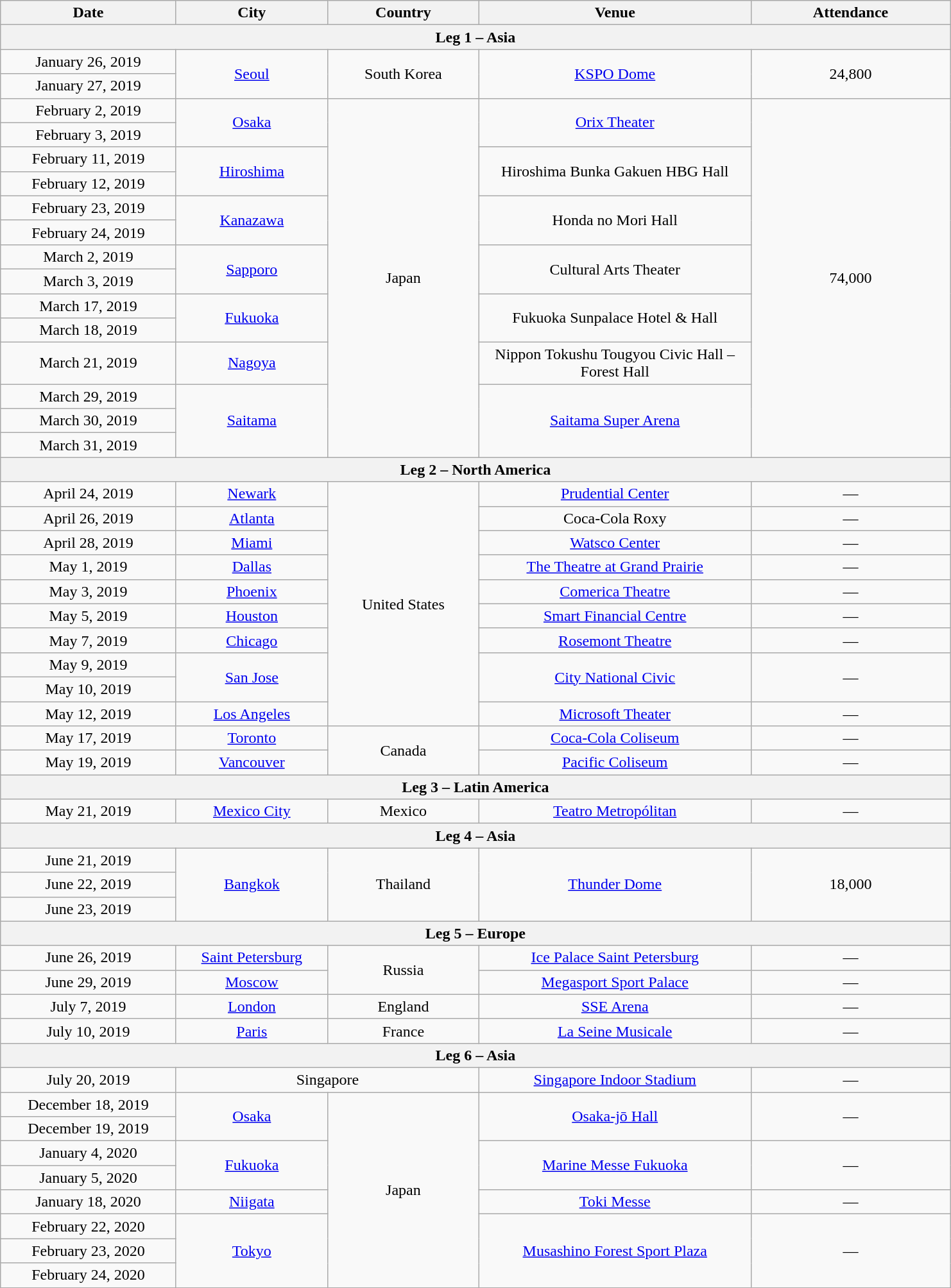<table class="wikitable" style="text-align:center">
<tr>
<th width="175">Date</th>
<th width="150">City</th>
<th width="150">Country</th>
<th width="275">Venue</th>
<th width="200">Attendance</th>
</tr>
<tr>
<th colspan="5">Leg 1 – Asia</th>
</tr>
<tr>
<td>January 26, 2019</td>
<td rowspan="2"><a href='#'>Seoul</a></td>
<td rowspan="2">South Korea</td>
<td rowspan="2"><a href='#'>KSPO Dome</a></td>
<td rowspan="2">24,800</td>
</tr>
<tr>
<td>January 27, 2019</td>
</tr>
<tr>
<td>February 2, 2019</td>
<td rowspan="2"><a href='#'>Osaka</a></td>
<td rowspan="14">Japan</td>
<td rowspan="2"><a href='#'>Orix Theater</a></td>
<td rowspan="14">74,000</td>
</tr>
<tr>
<td>February 3, 2019</td>
</tr>
<tr>
<td>February 11, 2019</td>
<td rowspan="2"><a href='#'>Hiroshima</a></td>
<td rowspan="2">Hiroshima Bunka Gakuen HBG Hall</td>
</tr>
<tr>
<td>February 12, 2019</td>
</tr>
<tr>
<td>February 23, 2019</td>
<td rowspan="2"><a href='#'>Kanazawa</a></td>
<td rowspan="2">Honda no Mori Hall</td>
</tr>
<tr>
<td>February 24, 2019</td>
</tr>
<tr>
<td>March 2, 2019</td>
<td rowspan="2"><a href='#'>Sapporo</a></td>
<td rowspan="2">Cultural Arts Theater</td>
</tr>
<tr>
<td>March 3, 2019</td>
</tr>
<tr>
<td>March 17, 2019</td>
<td rowspan="2"><a href='#'>Fukuoka</a></td>
<td rowspan="2">Fukuoka Sunpalace Hotel & Hall</td>
</tr>
<tr>
<td>March 18, 2019</td>
</tr>
<tr>
<td>March 21, 2019</td>
<td><a href='#'>Nagoya</a></td>
<td>Nippon Tokushu Tougyou Civic Hall – Forest Hall</td>
</tr>
<tr>
<td>March 29, 2019</td>
<td rowspan="3"><a href='#'>Saitama</a></td>
<td rowspan="3"><a href='#'>Saitama Super Arena</a></td>
</tr>
<tr>
<td>March 30, 2019</td>
</tr>
<tr>
<td>March 31, 2019</td>
</tr>
<tr>
<th colspan="5">Leg 2 – North America</th>
</tr>
<tr>
<td>April 24, 2019</td>
<td><a href='#'>Newark</a></td>
<td rowspan="10">United States</td>
<td><a href='#'>Prudential Center</a></td>
<td>—</td>
</tr>
<tr>
<td>April 26, 2019</td>
<td><a href='#'>Atlanta</a></td>
<td>Coca-Cola Roxy</td>
<td>—</td>
</tr>
<tr>
<td>April 28, 2019</td>
<td><a href='#'>Miami</a></td>
<td><a href='#'>Watsco Center</a></td>
<td>—</td>
</tr>
<tr>
<td>May 1, 2019</td>
<td><a href='#'>Dallas</a></td>
<td><a href='#'>The Theatre at Grand Prairie</a></td>
<td>—</td>
</tr>
<tr>
<td>May 3, 2019</td>
<td><a href='#'>Phoenix</a></td>
<td><a href='#'>Comerica Theatre</a></td>
<td>—</td>
</tr>
<tr>
<td>May 5, 2019</td>
<td><a href='#'>Houston</a></td>
<td><a href='#'>Smart Financial Centre</a></td>
<td>—</td>
</tr>
<tr>
<td>May 7, 2019</td>
<td><a href='#'>Chicago</a></td>
<td><a href='#'>Rosemont Theatre</a></td>
<td>—</td>
</tr>
<tr>
<td>May 9, 2019</td>
<td rowspan="2"><a href='#'>San Jose</a></td>
<td rowspan="2"><a href='#'>City National Civic</a></td>
<td rowspan="2">—</td>
</tr>
<tr>
<td>May 10, 2019</td>
</tr>
<tr>
<td>May 12, 2019</td>
<td><a href='#'>Los Angeles</a></td>
<td><a href='#'>Microsoft Theater</a></td>
<td>—</td>
</tr>
<tr>
<td>May 17, 2019</td>
<td><a href='#'>Toronto</a></td>
<td rowspan=2>Canada</td>
<td><a href='#'>Coca-Cola Coliseum</a></td>
<td>—</td>
</tr>
<tr>
<td>May 19, 2019</td>
<td><a href='#'>Vancouver</a></td>
<td><a href='#'>Pacific Coliseum</a></td>
<td>—</td>
</tr>
<tr>
<th colspan="5">Leg 3 – Latin America</th>
</tr>
<tr>
<td>May 21, 2019</td>
<td><a href='#'>Mexico City</a></td>
<td>Mexico</td>
<td><a href='#'>Teatro Metropólitan</a></td>
<td>—</td>
</tr>
<tr>
<th colspan="5">Leg 4 – Asia</th>
</tr>
<tr>
<td>June 21, 2019</td>
<td rowspan="3"><a href='#'>Bangkok</a></td>
<td rowspan="3">Thailand</td>
<td rowspan="3"><a href='#'>Thunder Dome</a></td>
<td rowspan="3">18,000</td>
</tr>
<tr>
<td>June 22, 2019</td>
</tr>
<tr>
<td>June 23, 2019</td>
</tr>
<tr>
<th colspan="5">Leg 5 – Europe</th>
</tr>
<tr>
<td>June 26, 2019</td>
<td><a href='#'>Saint Petersburg</a></td>
<td rowspan="2">Russia</td>
<td><a href='#'>Ice Palace Saint Petersburg</a></td>
<td>—</td>
</tr>
<tr>
<td>June 29, 2019</td>
<td><a href='#'>Moscow</a></td>
<td><a href='#'>Megasport Sport Palace</a></td>
<td>—</td>
</tr>
<tr>
<td>July 7, 2019</td>
<td><a href='#'>London</a></td>
<td>England</td>
<td><a href='#'>SSE Arena</a></td>
<td>—</td>
</tr>
<tr>
<td>July 10, 2019</td>
<td><a href='#'>Paris</a></td>
<td>France</td>
<td><a href='#'>La Seine Musicale</a></td>
<td>—</td>
</tr>
<tr>
<th colspan="5">Leg 6 – Asia</th>
</tr>
<tr>
<td>July 20, 2019</td>
<td colspan="2">Singapore</td>
<td><a href='#'>Singapore Indoor Stadium</a></td>
<td>—</td>
</tr>
<tr>
<td>December 18, 2019</td>
<td rowspan="2"><a href='#'>Osaka</a></td>
<td rowspan="8">Japan</td>
<td rowspan="2"><a href='#'>Osaka-jō Hall</a></td>
<td rowspan="2">—</td>
</tr>
<tr>
<td>December 19, 2019</td>
</tr>
<tr>
<td>January 4, 2020</td>
<td rowspan="2"><a href='#'>Fukuoka</a></td>
<td rowspan="2"><a href='#'>Marine Messe Fukuoka</a></td>
<td rowspan="2">—</td>
</tr>
<tr>
<td>January 5, 2020</td>
</tr>
<tr>
<td>January 18, 2020</td>
<td><a href='#'>Niigata</a></td>
<td><a href='#'>Toki Messe</a></td>
<td>—</td>
</tr>
<tr>
<td>February 22, 2020</td>
<td rowspan="3"><a href='#'>Tokyo</a></td>
<td rowspan="3"><a href='#'>Musashino Forest Sport Plaza</a></td>
<td rowspan="3">—</td>
</tr>
<tr>
<td>February 23, 2020</td>
</tr>
<tr>
<td>February 24, 2020</td>
</tr>
</table>
